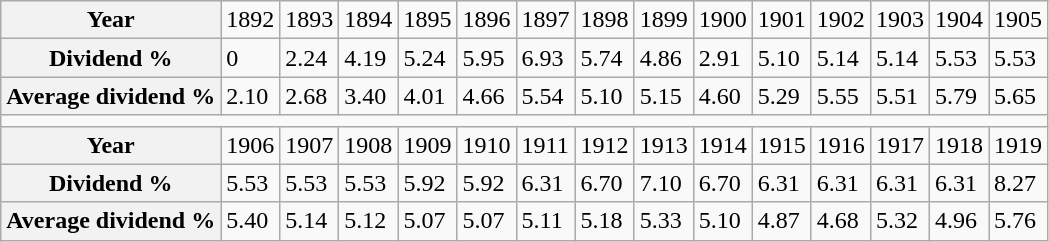<table class="wikitable">
<tr>
<th>Year</th>
<td>1892</td>
<td>1893</td>
<td>1894</td>
<td>1895</td>
<td>1896</td>
<td>1897</td>
<td>1898</td>
<td>1899</td>
<td>1900</td>
<td>1901</td>
<td>1902</td>
<td>1903</td>
<td>1904</td>
<td>1905</td>
</tr>
<tr>
<th>Dividend %</th>
<td>0</td>
<td>2.24</td>
<td>4.19</td>
<td>5.24</td>
<td>5.95</td>
<td>6.93</td>
<td>5.74</td>
<td>4.86</td>
<td>2.91</td>
<td>5.10</td>
<td>5.14</td>
<td>5.14</td>
<td>5.53</td>
<td>5.53</td>
</tr>
<tr>
<th>Average dividend %</th>
<td>2.10</td>
<td>2.68</td>
<td>3.40</td>
<td>4.01</td>
<td>4.66</td>
<td>5.54</td>
<td>5.10</td>
<td>5.15</td>
<td>4.60</td>
<td>5.29</td>
<td>5.55</td>
<td>5.51</td>
<td>5.79</td>
<td>5.65</td>
</tr>
<tr>
<td colspan="15"></td>
</tr>
<tr>
<th>Year</th>
<td>1906</td>
<td>1907</td>
<td>1908</td>
<td>1909</td>
<td>1910</td>
<td>1911</td>
<td>1912</td>
<td>1913</td>
<td>1914</td>
<td>1915</td>
<td>1916</td>
<td>1917</td>
<td>1918</td>
<td>1919</td>
</tr>
<tr>
<th>Dividend %</th>
<td>5.53</td>
<td>5.53</td>
<td>5.53</td>
<td>5.92</td>
<td>5.92</td>
<td>6.31</td>
<td>6.70</td>
<td>7.10</td>
<td>6.70</td>
<td>6.31</td>
<td>6.31</td>
<td>6.31</td>
<td>6.31</td>
<td>8.27</td>
</tr>
<tr>
<th>Average dividend %</th>
<td>5.40</td>
<td>5.14</td>
<td>5.12</td>
<td>5.07</td>
<td>5.07</td>
<td>5.11</td>
<td>5.18</td>
<td>5.33</td>
<td>5.10</td>
<td>4.87</td>
<td>4.68</td>
<td>5.32</td>
<td>4.96</td>
<td>5.76</td>
</tr>
</table>
